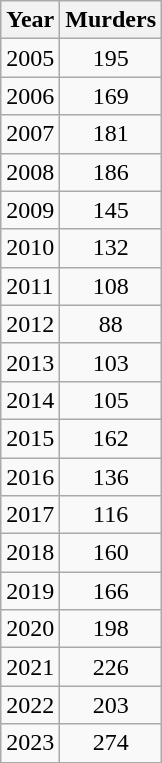<table class="wikitable">
<tr>
<th>Year</th>
<th>Murders</th>
</tr>
<tr>
<td>2005</td>
<td align=center>195</td>
</tr>
<tr>
<td>2006</td>
<td align=center>169</td>
</tr>
<tr>
<td>2007</td>
<td align=center>181</td>
</tr>
<tr>
<td>2008</td>
<td align=center>186</td>
</tr>
<tr>
<td>2009</td>
<td align=center>145</td>
</tr>
<tr>
<td>2010</td>
<td align=center>132</td>
</tr>
<tr>
<td>2011</td>
<td align=center>108</td>
</tr>
<tr>
<td>2012</td>
<td align=center>88</td>
</tr>
<tr>
<td>2013</td>
<td align=center>103</td>
</tr>
<tr>
<td>2014</td>
<td align=center>105</td>
</tr>
<tr>
<td>2015</td>
<td align=center>162</td>
</tr>
<tr>
<td>2016</td>
<td align=center>136</td>
</tr>
<tr>
<td>2017</td>
<td align=center>116</td>
</tr>
<tr>
<td>2018</td>
<td align=center>160</td>
</tr>
<tr>
<td>2019</td>
<td align=center>166</td>
</tr>
<tr>
<td>2020</td>
<td align=center>198</td>
</tr>
<tr>
<td>2021</td>
<td align=center>226</td>
</tr>
<tr>
<td>2022</td>
<td align=center>203</td>
</tr>
<tr>
<td>2023</td>
<td align=center>274</td>
</tr>
</table>
